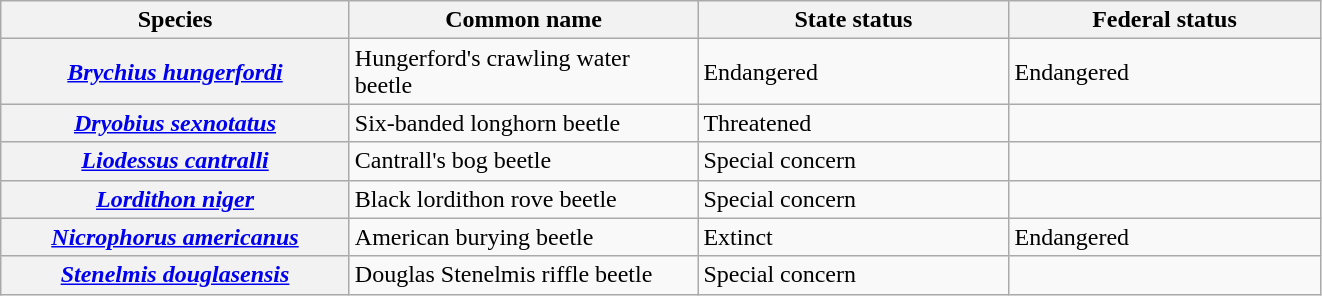<table class="wikitable sortable plainrowheaders">
<tr>
<th scope="col" style="width:225px;">Species</th>
<th scope="col" style="width:225px;">Common name</th>
<th scope="col" style="width:200px;">State status</th>
<th scope="col" style="width:200px;">Federal status</th>
</tr>
<tr>
<th scope="row"><em><a href='#'>Brychius hungerfordi</a></em></th>
<td>Hungerford's crawling water beetle</td>
<td>Endangered</td>
<td>Endangered</td>
</tr>
<tr>
<th scope="row"><em><a href='#'>Dryobius sexnotatus</a></em></th>
<td>Six-banded longhorn beetle</td>
<td>Threatened</td>
<td></td>
</tr>
<tr>
<th scope="row"><em><a href='#'>Liodessus cantralli</a></em></th>
<td>Cantrall's bog beetle</td>
<td>Special concern</td>
<td></td>
</tr>
<tr>
<th scope="row"><em><a href='#'>Lordithon niger</a></em></th>
<td>Black lordithon rove beetle</td>
<td>Special concern</td>
<td></td>
</tr>
<tr>
<th scope="row"><em><a href='#'>Nicrophorus americanus</a></em></th>
<td>American burying beetle</td>
<td>Extinct</td>
<td>Endangered</td>
</tr>
<tr>
<th scope="row"><em><a href='#'>Stenelmis douglasensis</a></em></th>
<td>Douglas Stenelmis riffle beetle</td>
<td>Special concern</td>
<td></td>
</tr>
</table>
